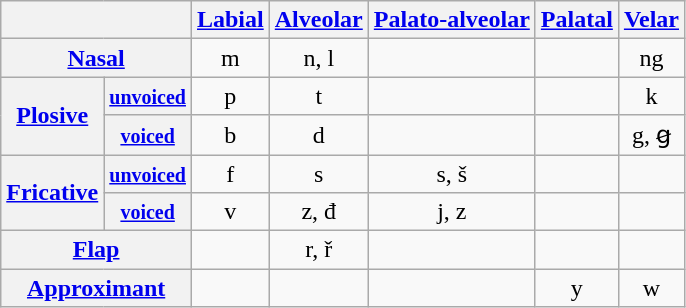<table class="wikitable" style="margin:autmargin:auto; text-align:center">
<tr>
<th colspan="2"></th>
<th><a href='#'>Labial</a></th>
<th><a href='#'>Alveolar</a></th>
<th><a href='#'>Palato-alveolar</a></th>
<th><a href='#'>Palatal</a></th>
<th><a href='#'>Velar</a></th>
</tr>
<tr>
<th colspan="2"><a href='#'>Nasal</a></th>
<td>m </td>
<td>n, l </td>
<td></td>
<td></td>
<td>ng </td>
</tr>
<tr>
<th rowspan="2"><a href='#'>Plosive</a></th>
<th><small><a href='#'>unvoiced</a></small></th>
<td>p </td>
<td>t </td>
<td></td>
<td></td>
<td>k </td>
</tr>
<tr>
<th><small><a href='#'>voiced</a></small></th>
<td>b </td>
<td>d </td>
<td></td>
<td></td>
<td>g, ꞡ </td>
</tr>
<tr style="text-align:center;">
<th rowspan="2"><a href='#'>Fricative</a></th>
<th><small><a href='#'>unvoiced</a></small></th>
<td>f </td>
<td>s </td>
<td>s, š </td>
<td></td>
<td></td>
</tr>
<tr>
<th><small><a href='#'>voiced</a></small></th>
<td>v </td>
<td>z, đ </td>
<td>j, z </td>
<td></td>
<td></td>
</tr>
<tr>
<th colspan="2"><a href='#'>Flap</a></th>
<td></td>
<td>r, ř </td>
<td></td>
<td></td>
</tr>
<tr>
<th colspan="2"><a href='#'>Approximant</a></th>
<td></td>
<td></td>
<td></td>
<td>y </td>
<td>w </td>
</tr>
</table>
